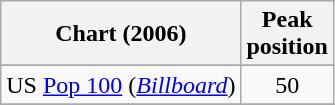<table class="wikitable sortable">
<tr>
<th align="left">Chart (2006)</th>
<th align="left">Peak<br>position</th>
</tr>
<tr>
</tr>
<tr>
<td align="left">US <a href='#'>Pop 100</a> (<em><a href='#'>Billboard</a></em>)</td>
<td style="text-align:center;">50</td>
</tr>
<tr>
</tr>
<tr>
</tr>
</table>
